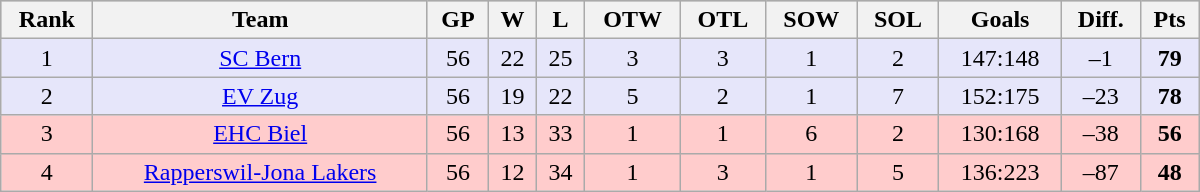<table class="wikitable" width="800px" style="text-align: center;">
<tr style="background-color:#c0c0c0;">
<th>Rank</th>
<th>Team</th>
<th>GP</th>
<th>W</th>
<th>L</th>
<th>OTW</th>
<th>OTL</th>
<th>SOW</th>
<th>SOL</th>
<th>Goals</th>
<th>Diff.</th>
<th>Pts</th>
</tr>
<tr bgcolor="#e6e6fa">
<td>1</td>
<td><a href='#'>SC Bern</a></td>
<td>56</td>
<td>22</td>
<td>25</td>
<td>3</td>
<td>3</td>
<td>1</td>
<td>2</td>
<td>147:148</td>
<td>–1</td>
<td><strong>79</strong></td>
</tr>
<tr bgcolor="#e6e6fa">
<td>2</td>
<td><a href='#'>EV Zug</a></td>
<td>56</td>
<td>19</td>
<td>22</td>
<td>5</td>
<td>2</td>
<td>1</td>
<td>7</td>
<td>152:175</td>
<td>–23</td>
<td><strong>78</strong></td>
</tr>
<tr bgcolor="#ffcccc">
<td>3</td>
<td><a href='#'>EHC Biel</a></td>
<td>56</td>
<td>13</td>
<td>33</td>
<td>1</td>
<td>1</td>
<td>6</td>
<td>2</td>
<td>130:168</td>
<td>–38</td>
<td><strong>56</strong></td>
</tr>
<tr bgcolor="#ffcccc">
<td>4</td>
<td><a href='#'>Rapperswil-Jona Lakers</a></td>
<td>56</td>
<td>12</td>
<td>34</td>
<td>1</td>
<td>3</td>
<td>1</td>
<td>5</td>
<td>136:223</td>
<td>–87</td>
<td><strong>48</strong></td>
</tr>
</table>
